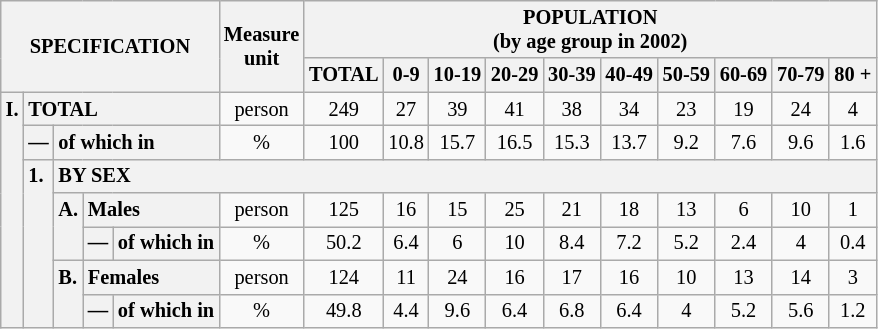<table class="wikitable" style="font-size:85%; text-align:center">
<tr>
<th rowspan="2" colspan="5">SPECIFICATION</th>
<th rowspan="2">Measure<br> unit</th>
<th colspan="10" rowspan="1">POPULATION<br> (by age group in 2002)</th>
</tr>
<tr>
<th>TOTAL</th>
<th>0-9</th>
<th>10-19</th>
<th>20-29</th>
<th>30-39</th>
<th>40-49</th>
<th>50-59</th>
<th>60-69</th>
<th>70-79</th>
<th>80 +</th>
</tr>
<tr>
<th style="text-align:left" valign="top" rowspan="7">I.</th>
<th style="text-align:left" colspan="4">TOTAL</th>
<td>person</td>
<td>249</td>
<td>27</td>
<td>39</td>
<td>41</td>
<td>38</td>
<td>34</td>
<td>23</td>
<td>19</td>
<td>24</td>
<td>4</td>
</tr>
<tr>
<th style="text-align:left" valign="top">—</th>
<th style="text-align:left" colspan="3">of which in</th>
<td>%</td>
<td>100</td>
<td>10.8</td>
<td>15.7</td>
<td>16.5</td>
<td>15.3</td>
<td>13.7</td>
<td>9.2</td>
<td>7.6</td>
<td>9.6</td>
<td>1.6</td>
</tr>
<tr>
<th style="text-align:left" valign="top" rowspan="5">1.</th>
<th style="text-align:left" colspan="14">BY SEX</th>
</tr>
<tr>
<th style="text-align:left" valign="top" rowspan="2">A.</th>
<th style="text-align:left" colspan="2">Males</th>
<td>person</td>
<td>125</td>
<td>16</td>
<td>15</td>
<td>25</td>
<td>21</td>
<td>18</td>
<td>13</td>
<td>6</td>
<td>10</td>
<td>1</td>
</tr>
<tr>
<th style="text-align:left" valign="top">—</th>
<th style="text-align:left" colspan="1">of which in</th>
<td>%</td>
<td>50.2</td>
<td>6.4</td>
<td>6</td>
<td>10</td>
<td>8.4</td>
<td>7.2</td>
<td>5.2</td>
<td>2.4</td>
<td>4</td>
<td>0.4</td>
</tr>
<tr>
<th style="text-align:left" valign="top" rowspan="2">B.</th>
<th style="text-align:left" colspan="2">Females</th>
<td>person</td>
<td>124</td>
<td>11</td>
<td>24</td>
<td>16</td>
<td>17</td>
<td>16</td>
<td>10</td>
<td>13</td>
<td>14</td>
<td>3</td>
</tr>
<tr>
<th style="text-align:left" valign="top">—</th>
<th style="text-align:left" colspan="1">of which in</th>
<td>%</td>
<td>49.8</td>
<td>4.4</td>
<td>9.6</td>
<td>6.4</td>
<td>6.8</td>
<td>6.4</td>
<td>4</td>
<td>5.2</td>
<td>5.6</td>
<td>1.2</td>
</tr>
</table>
